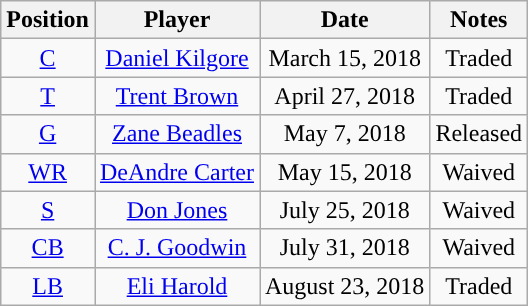<table class="sortable wikitable" style="text-align:center">
<tr>
<th>Position</th>
<th>Player</th>
<th>Date</th>
<th>Notes</th>
</tr>
<tr>
<td><a href='#'>C</a></td>
<td><a href='#'>Daniel Kilgore</a></td>
<td>March 15, 2018</td>
<td>Traded</td>
</tr>
<tr>
<td><a href='#'>T</a></td>
<td><a href='#'>Trent Brown</a></td>
<td>April 27, 2018</td>
<td>Traded</td>
</tr>
<tr>
<td><a href='#'>G</a></td>
<td><a href='#'>Zane Beadles</a></td>
<td>May 7, 2018</td>
<td>Released</td>
</tr>
<tr>
<td><a href='#'>WR</a></td>
<td><a href='#'>DeAndre Carter</a></td>
<td>May 15, 2018</td>
<td>Waived</td>
</tr>
<tr>
<td><a href='#'>S</a></td>
<td><a href='#'>Don Jones</a></td>
<td>July 25, 2018</td>
<td>Waived</td>
</tr>
<tr>
<td><a href='#'>CB</a></td>
<td><a href='#'>C. J. Goodwin</a></td>
<td>July 31, 2018</td>
<td>Waived</td>
</tr>
<tr>
<td><a href='#'>LB</a></td>
<td><a href='#'>Eli Harold</a></td>
<td>August 23, 2018</td>
<td>Traded</td>
</tr>
</table>
